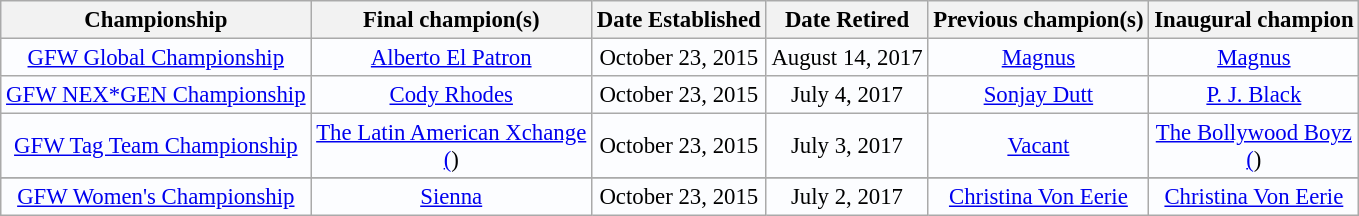<table class="wikitable" style="background:#fcfdff; font-size:95%; text-align: center;">
<tr>
<th>Championship</th>
<th>Final champion(s)</th>
<th>Date Established</th>
<th>Date Retired</th>
<th>Previous champion(s)</th>
<th>Inaugural champion</th>
</tr>
<tr>
<td><a href='#'>GFW Global Championship</a></td>
<td><a href='#'>Alberto El Patron</a></td>
<td>October 23, 2015</td>
<td>August 14, 2017</td>
<td><a href='#'>Magnus</a></td>
<td><a href='#'>Magnus</a></td>
</tr>
<tr>
<td><a href='#'>GFW NEX*GEN Championship</a></td>
<td><a href='#'>Cody Rhodes</a></td>
<td>October 23, 2015</td>
<td>July 4, 2017</td>
<td><a href='#'>Sonjay Dutt</a></td>
<td><a href='#'>P. J. Black</a></td>
</tr>
<tr>
<td><a href='#'>GFW Tag Team Championship</a></td>
<td><a href='#'>The Latin American Xchange<br>(</a>)</td>
<td>October 23, 2015</td>
<td>July 3, 2017</td>
<td><a href='#'>Vacant</a></td>
<td><a href='#'>The Bollywood Boyz<br>(</a>)</td>
</tr>
<tr>
</tr>
<tr>
<td><a href='#'>GFW Women's Championship</a></td>
<td><a href='#'>Sienna</a></td>
<td>October 23, 2015</td>
<td>July 2, 2017</td>
<td><a href='#'>Christina Von Eerie</a></td>
<td><a href='#'>Christina Von Eerie</a></td>
</tr>
</table>
